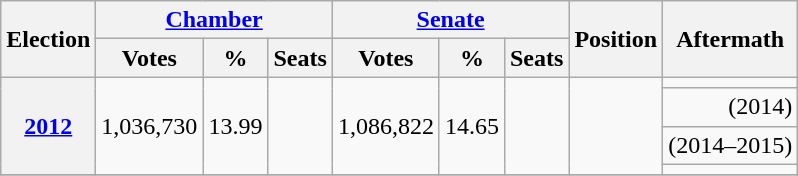<table class="wikitable" style="text-align: right;">
<tr>
<th rowspan="2">Election</th>
<th colspan="3"><a href='#'>Chamber</a></th>
<th colspan="3"><a href='#'>Senate</a></th>
<th rowspan="2">Position</th>
<th rowspan="2">Aftermath</th>
</tr>
<tr>
<th>Votes</th>
<th>%</th>
<th>Seats</th>
<th>Votes</th>
<th>%</th>
<th>Seats</th>
</tr>
<tr>
<th rowspan=4><a href='#'>2012</a></th>
<td rowspan=4>1,036,730</td>
<td rowspan=4>13.99</td>
<td rowspan=4></td>
<td rowspan=4>1,086,822</td>
<td rowspan=4>14.65</td>
<td rowspan=4></td>
<td rowspan=4; style="text-align: center;"></td>
<td></td>
</tr>
<tr>
<td> (2014)</td>
</tr>
<tr>
<td> (2014–2015)</td>
</tr>
<tr>
<td></td>
</tr>
<tr>
</tr>
</table>
